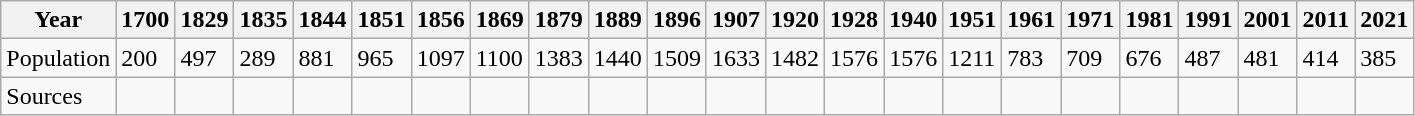<table class="wikitable">
<tr>
<th>Year</th>
<th>1700</th>
<th>1829</th>
<th>1835</th>
<th>1844</th>
<th>1851</th>
<th>1856</th>
<th>1869</th>
<th>1879</th>
<th>1889</th>
<th>1896</th>
<th>1907</th>
<th>1920</th>
<th>1928</th>
<th>1940</th>
<th>1951</th>
<th>1961</th>
<th>1971</th>
<th>1981</th>
<th>1991</th>
<th>2001</th>
<th>2011</th>
<th>2021</th>
</tr>
<tr>
<td>Population</td>
<td>200</td>
<td>497</td>
<td>289</td>
<td>881</td>
<td>965</td>
<td>1097</td>
<td>1100</td>
<td>1383</td>
<td>1440</td>
<td>1509</td>
<td>1633</td>
<td>1482</td>
<td>1576</td>
<td>1576</td>
<td>1211</td>
<td>783</td>
<td>709</td>
<td>676</td>
<td>487</td>
<td>481</td>
<td>414</td>
<td>385</td>
</tr>
<tr>
<td>Sources</td>
<td></td>
<td></td>
<td></td>
<td></td>
<td></td>
<td></td>
<td></td>
<td></td>
<td></td>
<td></td>
<td></td>
<td></td>
<td></td>
<td></td>
<td></td>
<td></td>
<td></td>
<td></td>
<td></td>
<td></td>
<td></td>
<td></td>
</tr>
</table>
